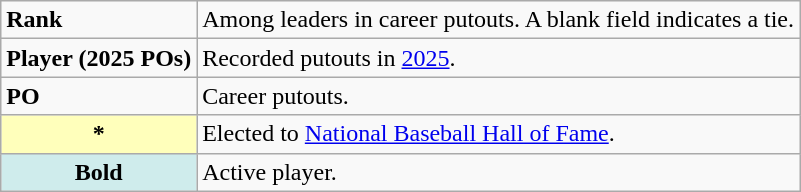<table class="wikitable" style="font-size:100%;">
<tr>
<td><strong>Rank</strong></td>
<td>Among leaders in career putouts. A blank field indicates a tie.</td>
</tr>
<tr>
<td><strong>Player (2025 POs)</strong></td>
<td>Recorded putouts in <a href='#'>2025</a>.</td>
</tr>
<tr>
<td><strong>PO</strong></td>
<td>Career putouts.</td>
</tr>
<tr>
<th scope="row" style="background-color:#ffffbb">*</th>
<td>Elected to <a href='#'>National Baseball Hall of Fame</a>. <br></td>
</tr>
<tr>
<th scope="row" style="background:#cfecec;"><strong>Bold</strong></th>
<td>Active player.<br></td>
</tr>
</table>
